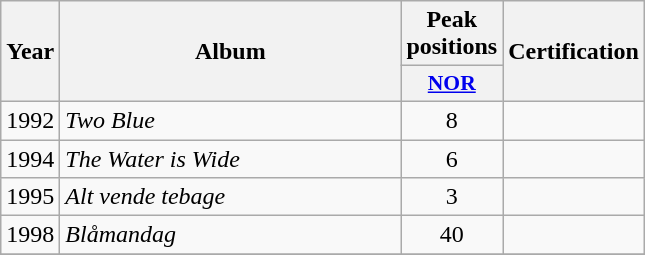<table class="wikitable">
<tr>
<th align="center" rowspan="2" width="10">Year</th>
<th align="center" rowspan="2" width="220">Album</th>
<th align="center" colspan="1" width="20">Peak positions</th>
<th align="center" rowspan="2" width="70">Certification</th>
</tr>
<tr>
<th scope="col" style="width:3em;font-size:90%;"><a href='#'>NOR</a><br></th>
</tr>
<tr>
<td style="text-align:center;">1992</td>
<td><em>Two Blue</em></td>
<td style="text-align:center;">8</td>
<td style="text-align:center;"></td>
</tr>
<tr>
<td style="text-align:center;">1994</td>
<td><em>The Water is Wide</em></td>
<td style="text-align:center;">6</td>
<td style="text-align:center;"></td>
</tr>
<tr>
<td style="text-align:center;">1995</td>
<td><em>Alt vende tebage</em></td>
<td style="text-align:center;">3</td>
<td style="text-align:center;"></td>
</tr>
<tr>
<td style="text-align:center;">1998</td>
<td><em>Blåmandag</em></td>
<td style="text-align:center;">40</td>
<td style="text-align:center;"></td>
</tr>
<tr>
</tr>
</table>
